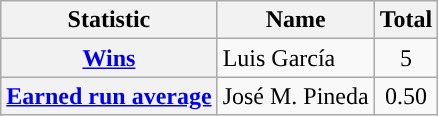<table class="wikitable plainrowheaders">
<tr>
<th scope="col">Statistic</th>
<th scope="col">Name</th>
<th scope="col">Total</th>
</tr>
<tr>
<th scope="row"><a href='#'>Wins</a></th>
<td> Luis García</td>
<td align=center>5</td>
</tr>
<tr>
<th scope="row"><a href='#'>Earned run average</a></th>
<td> José M. Pineda</td>
<td align=center>0.50</td>
</tr>
</table>
